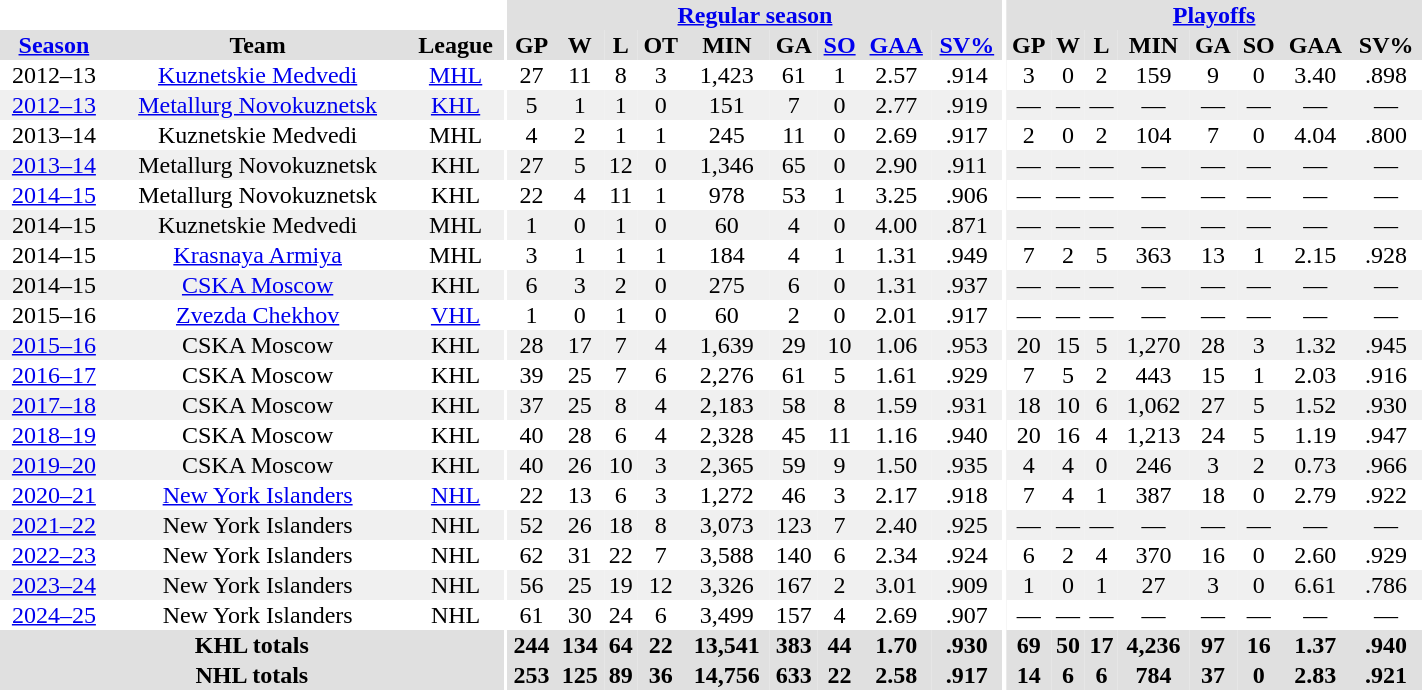<table border="0" cellpadding="1" cellspacing="0" style="text-align:center; width:75%;">
<tr bgcolor="#e0e0e0">
<th colspan="3" bgcolor="#ffffff"></th>
<th rowspan="99" bgcolor="#ffffff"></th>
<th colspan="9" bgcolor="#e0e0e0"><a href='#'>Regular season</a></th>
<th rowspan="99" bgcolor="#ffffff"></th>
<th colspan="8" bgcolor="#e0e0e0"><a href='#'>Playoffs</a></th>
</tr>
<tr bgcolor="#e0e0e0">
<th><a href='#'>Season</a></th>
<th>Team</th>
<th>League</th>
<th>GP</th>
<th>W</th>
<th>L</th>
<th>OT</th>
<th>MIN</th>
<th>GA</th>
<th><a href='#'>SO</a></th>
<th><a href='#'>GAA</a></th>
<th><a href='#'>SV%</a></th>
<th>GP</th>
<th>W</th>
<th>L</th>
<th>MIN</th>
<th>GA</th>
<th>SO</th>
<th>GAA</th>
<th>SV%</th>
</tr>
<tr>
<td>2012–13</td>
<td><a href='#'>Kuznetskie Medvedi</a></td>
<td><a href='#'>MHL</a></td>
<td>27</td>
<td>11</td>
<td>8</td>
<td>3</td>
<td>1,423</td>
<td>61</td>
<td>1</td>
<td>2.57</td>
<td>.914</td>
<td>3</td>
<td>0</td>
<td>2</td>
<td>159</td>
<td>9</td>
<td>0</td>
<td>3.40</td>
<td>.898</td>
</tr>
<tr bgcolor="#f0f0f0">
<td><a href='#'>2012–13</a></td>
<td><a href='#'>Metallurg Novokuznetsk</a></td>
<td><a href='#'>KHL</a></td>
<td>5</td>
<td>1</td>
<td>1</td>
<td>0</td>
<td>151</td>
<td>7</td>
<td>0</td>
<td>2.77</td>
<td>.919</td>
<td>—</td>
<td>—</td>
<td>—</td>
<td>—</td>
<td>—</td>
<td>—</td>
<td>—</td>
<td>—</td>
</tr>
<tr>
<td>2013–14</td>
<td>Kuznetskie Medvedi</td>
<td>MHL</td>
<td>4</td>
<td>2</td>
<td>1</td>
<td>1</td>
<td>245</td>
<td>11</td>
<td>0</td>
<td>2.69</td>
<td>.917</td>
<td>2</td>
<td>0</td>
<td>2</td>
<td>104</td>
<td>7</td>
<td>0</td>
<td>4.04</td>
<td>.800</td>
</tr>
<tr bgcolor="#f0f0f0">
<td><a href='#'>2013–14</a></td>
<td>Metallurg Novokuznetsk</td>
<td>KHL</td>
<td>27</td>
<td>5</td>
<td>12</td>
<td>0</td>
<td>1,346</td>
<td>65</td>
<td>0</td>
<td>2.90</td>
<td>.911</td>
<td>—</td>
<td>—</td>
<td>—</td>
<td>—</td>
<td>—</td>
<td>—</td>
<td>—</td>
<td>—</td>
</tr>
<tr>
<td><a href='#'>2014–15</a></td>
<td>Metallurg Novokuznetsk</td>
<td>KHL</td>
<td>22</td>
<td>4</td>
<td>11</td>
<td>1</td>
<td>978</td>
<td>53</td>
<td>1</td>
<td>3.25</td>
<td>.906</td>
<td>—</td>
<td>—</td>
<td>—</td>
<td>—</td>
<td>—</td>
<td>—</td>
<td>—</td>
<td>—</td>
</tr>
<tr bgcolor="#f0f0f0">
<td>2014–15</td>
<td>Kuznetskie Medvedi</td>
<td>MHL</td>
<td>1</td>
<td>0</td>
<td>1</td>
<td>0</td>
<td>60</td>
<td>4</td>
<td>0</td>
<td>4.00</td>
<td>.871</td>
<td>—</td>
<td>—</td>
<td>—</td>
<td>—</td>
<td>—</td>
<td>—</td>
<td>—</td>
<td>—</td>
</tr>
<tr>
<td>2014–15</td>
<td><a href='#'>Krasnaya Armiya</a></td>
<td>MHL</td>
<td>3</td>
<td>1</td>
<td>1</td>
<td>1</td>
<td>184</td>
<td>4</td>
<td>1</td>
<td>1.31</td>
<td>.949</td>
<td>7</td>
<td>2</td>
<td>5</td>
<td>363</td>
<td>13</td>
<td>1</td>
<td>2.15</td>
<td>.928</td>
</tr>
<tr bgcolor="#f0f0f0">
<td>2014–15</td>
<td><a href='#'>CSKA Moscow</a></td>
<td>KHL</td>
<td>6</td>
<td>3</td>
<td>2</td>
<td>0</td>
<td>275</td>
<td>6</td>
<td>0</td>
<td>1.31</td>
<td>.937</td>
<td>—</td>
<td>—</td>
<td>—</td>
<td>—</td>
<td>—</td>
<td>—</td>
<td>—</td>
<td>—</td>
</tr>
<tr>
<td>2015–16</td>
<td><a href='#'>Zvezda Chekhov</a></td>
<td><a href='#'>VHL</a></td>
<td>1</td>
<td>0</td>
<td>1</td>
<td>0</td>
<td>60</td>
<td>2</td>
<td>0</td>
<td>2.01</td>
<td>.917</td>
<td>—</td>
<td>—</td>
<td>—</td>
<td>—</td>
<td>—</td>
<td>—</td>
<td>—</td>
<td>—</td>
</tr>
<tr bgcolor="#f0f0f0">
<td><a href='#'>2015–16</a></td>
<td>CSKA Moscow</td>
<td>KHL</td>
<td>28</td>
<td>17</td>
<td>7</td>
<td>4</td>
<td>1,639</td>
<td>29</td>
<td>10</td>
<td>1.06</td>
<td>.953</td>
<td>20</td>
<td>15</td>
<td>5</td>
<td>1,270</td>
<td>28</td>
<td>3</td>
<td>1.32</td>
<td>.945</td>
</tr>
<tr>
<td><a href='#'>2016–17</a></td>
<td>CSKA Moscow</td>
<td>KHL</td>
<td>39</td>
<td>25</td>
<td>7</td>
<td>6</td>
<td>2,276</td>
<td>61</td>
<td>5</td>
<td>1.61</td>
<td>.929</td>
<td>7</td>
<td>5</td>
<td>2</td>
<td>443</td>
<td>15</td>
<td>1</td>
<td>2.03</td>
<td>.916</td>
</tr>
<tr bgcolor="#f0f0f0">
<td><a href='#'>2017–18</a></td>
<td>CSKA Moscow</td>
<td>KHL</td>
<td>37</td>
<td>25</td>
<td>8</td>
<td>4</td>
<td>2,183</td>
<td>58</td>
<td>8</td>
<td>1.59</td>
<td>.931</td>
<td>18</td>
<td>10</td>
<td>6</td>
<td>1,062</td>
<td>27</td>
<td>5</td>
<td>1.52</td>
<td>.930</td>
</tr>
<tr>
<td><a href='#'>2018–19</a></td>
<td>CSKA Moscow</td>
<td>KHL</td>
<td>40</td>
<td>28</td>
<td>6</td>
<td>4</td>
<td>2,328</td>
<td>45</td>
<td>11</td>
<td>1.16</td>
<td>.940</td>
<td>20</td>
<td>16</td>
<td>4</td>
<td>1,213</td>
<td>24</td>
<td>5</td>
<td>1.19</td>
<td>.947</td>
</tr>
<tr bgcolor="#f0f0f0">
<td><a href='#'>2019–20</a></td>
<td>CSKA Moscow</td>
<td>KHL</td>
<td>40</td>
<td>26</td>
<td>10</td>
<td>3</td>
<td>2,365</td>
<td>59</td>
<td>9</td>
<td>1.50</td>
<td>.935</td>
<td>4</td>
<td>4</td>
<td>0</td>
<td>246</td>
<td>3</td>
<td>2</td>
<td>0.73</td>
<td>.966</td>
</tr>
<tr>
<td><a href='#'>2020–21</a></td>
<td><a href='#'>New York Islanders</a></td>
<td><a href='#'>NHL</a></td>
<td>22</td>
<td>13</td>
<td>6</td>
<td>3</td>
<td>1,272</td>
<td>46</td>
<td>3</td>
<td>2.17</td>
<td>.918</td>
<td>7</td>
<td>4</td>
<td>1</td>
<td>387</td>
<td>18</td>
<td>0</td>
<td>2.79</td>
<td>.922</td>
</tr>
<tr bgcolor="#f0f0f0">
<td><a href='#'>2021–22</a></td>
<td>New York Islanders</td>
<td>NHL</td>
<td>52</td>
<td>26</td>
<td>18</td>
<td>8</td>
<td>3,073</td>
<td>123</td>
<td>7</td>
<td>2.40</td>
<td>.925</td>
<td>—</td>
<td>—</td>
<td>—</td>
<td>—</td>
<td>—</td>
<td>—</td>
<td>—</td>
<td>—</td>
</tr>
<tr>
<td><a href='#'>2022–23</a></td>
<td>New York Islanders</td>
<td>NHL</td>
<td>62</td>
<td>31</td>
<td>22</td>
<td>7</td>
<td>3,588</td>
<td>140</td>
<td>6</td>
<td>2.34</td>
<td>.924</td>
<td>6</td>
<td>2</td>
<td>4</td>
<td>370</td>
<td>16</td>
<td>0</td>
<td>2.60</td>
<td>.929</td>
</tr>
<tr bgcolor="#f0f0f0">
<td><a href='#'>2023–24</a></td>
<td>New York Islanders</td>
<td>NHL</td>
<td>56</td>
<td>25</td>
<td>19</td>
<td>12</td>
<td>3,326</td>
<td>167</td>
<td>2</td>
<td>3.01</td>
<td>.909</td>
<td>1</td>
<td>0</td>
<td>1</td>
<td>27</td>
<td>3</td>
<td>0</td>
<td>6.61</td>
<td>.786</td>
</tr>
<tr>
<td><a href='#'>2024–25</a></td>
<td>New York Islanders</td>
<td>NHL</td>
<td>61</td>
<td>30</td>
<td>24</td>
<td>6</td>
<td>3,499</td>
<td>157</td>
<td>4</td>
<td>2.69</td>
<td>.907</td>
<td>—</td>
<td>—</td>
<td>—</td>
<td>—</td>
<td>—</td>
<td>—</td>
<td>—</td>
<td>—</td>
</tr>
<tr bgcolor="#e0e0e0">
<th colspan="3">KHL totals</th>
<th>244</th>
<th>134</th>
<th>64</th>
<th>22</th>
<th>13,541</th>
<th>383</th>
<th>44</th>
<th>1.70</th>
<th>.930</th>
<th>69</th>
<th>50</th>
<th>17</th>
<th>4,236</th>
<th>97</th>
<th>16</th>
<th>1.37</th>
<th>.940</th>
</tr>
<tr bgcolor="#e0e0e0">
<th colspan="3">NHL totals</th>
<th>253</th>
<th>125</th>
<th>89</th>
<th>36</th>
<th>14,756</th>
<th>633</th>
<th>22</th>
<th>2.58</th>
<th>.917</th>
<th>14</th>
<th>6</th>
<th>6</th>
<th>784</th>
<th>37</th>
<th>0</th>
<th>2.83</th>
<th>.921</th>
</tr>
</table>
